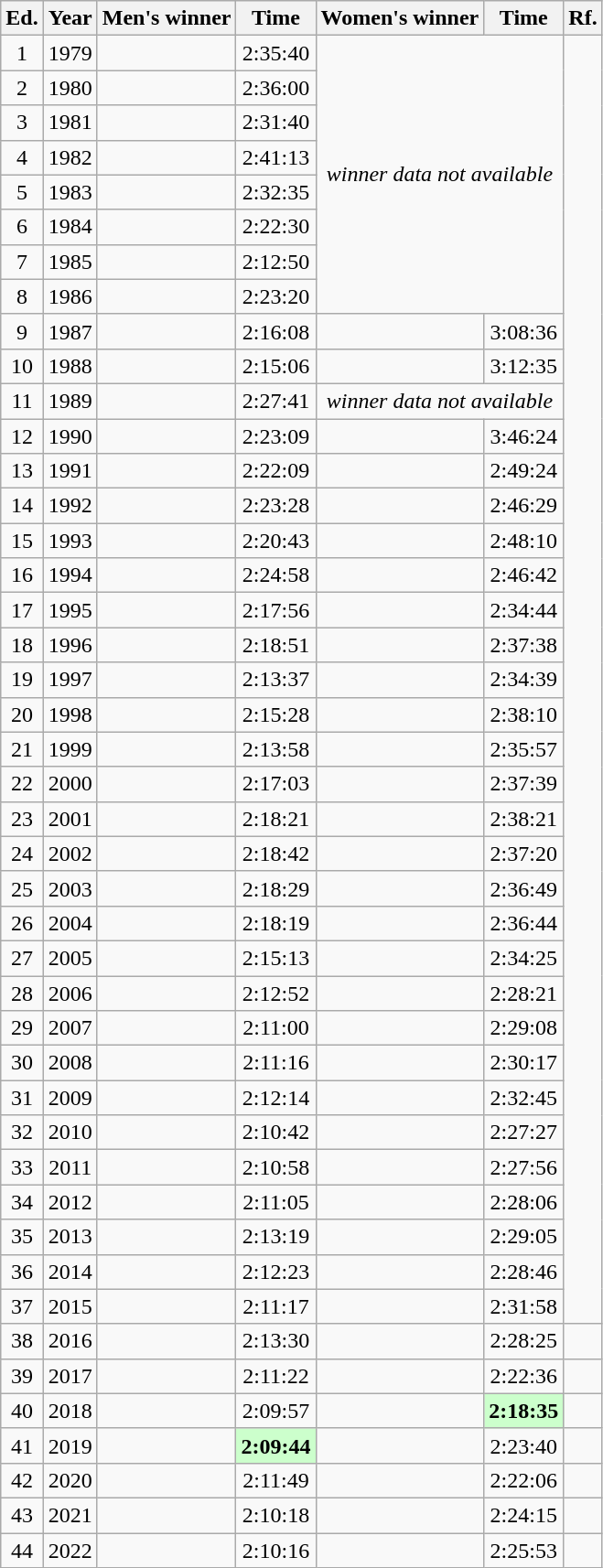<table class="wikitable sortable" style=" text-align:center;">
<tr>
<th class="unsortable">Ed.</th>
<th>Year</th>
<th>Men's winner</th>
<th>Time</th>
<th>Women's winner</th>
<th>Time</th>
<th class="unsortable">Rf.</th>
</tr>
<tr>
<td>1</td>
<td>1979</td>
<td align="left"></td>
<td>2:35:40</td>
<td colspan="2" rowspan="8"><em>winner data not available</em></td>
</tr>
<tr>
<td>2</td>
<td>1980</td>
<td align="left"></td>
<td>2:36:00</td>
</tr>
<tr>
<td>3</td>
<td>1981</td>
<td align="left"></td>
<td>2:31:40</td>
</tr>
<tr>
<td>4</td>
<td>1982</td>
<td align="left"></td>
<td>2:41:13</td>
</tr>
<tr>
<td>5</td>
<td>1983</td>
<td align="left"></td>
<td>2:32:35</td>
</tr>
<tr>
<td>6</td>
<td>1984</td>
<td align="left"></td>
<td>2:22:30</td>
</tr>
<tr>
<td>7</td>
<td>1985</td>
<td align="left"></td>
<td>2:12:50</td>
</tr>
<tr>
<td>8</td>
<td>1986</td>
<td align="left"></td>
<td>2:23:20</td>
</tr>
<tr>
<td>9</td>
<td>1987</td>
<td align="left"></td>
<td>2:16:08</td>
<td align="left"></td>
<td>3:08:36</td>
</tr>
<tr>
<td>10</td>
<td>1988</td>
<td align="left"></td>
<td>2:15:06</td>
<td align="left"></td>
<td>3:12:35</td>
</tr>
<tr>
<td>11</td>
<td>1989</td>
<td align="left"></td>
<td>2:27:41</td>
<td colspan="2"><em>winner data not available</em></td>
</tr>
<tr>
<td>12</td>
<td>1990</td>
<td align="left"></td>
<td>2:23:09</td>
<td align="left"></td>
<td>3:46:24</td>
</tr>
<tr>
<td>13</td>
<td>1991</td>
<td align="left"></td>
<td>2:22:09</td>
<td align="left"></td>
<td>2:49:24</td>
</tr>
<tr>
<td>14</td>
<td>1992</td>
<td align="left"></td>
<td>2:23:28</td>
<td align="left"></td>
<td>2:46:29</td>
</tr>
<tr>
<td>15</td>
<td>1993</td>
<td align="left"></td>
<td>2:20:43</td>
<td align="left"></td>
<td>2:48:10</td>
</tr>
<tr>
<td>16</td>
<td>1994</td>
<td align="left"></td>
<td>2:24:58</td>
<td align="left"></td>
<td>2:46:42</td>
</tr>
<tr>
<td>17</td>
<td>1995</td>
<td align="left"></td>
<td>2:17:56</td>
<td align="left"></td>
<td>2:34:44</td>
</tr>
<tr>
<td>18</td>
<td>1996</td>
<td align="left"></td>
<td>2:18:51</td>
<td align="left"></td>
<td>2:37:38</td>
</tr>
<tr>
<td>19</td>
<td>1997</td>
<td align="left"></td>
<td>2:13:37</td>
<td align="left"></td>
<td>2:34:39</td>
</tr>
<tr>
<td>20</td>
<td>1998</td>
<td align="left"></td>
<td>2:15:28</td>
<td align="left"></td>
<td>2:38:10</td>
</tr>
<tr>
<td>21</td>
<td>1999</td>
<td align="left"></td>
<td>2:13:58</td>
<td align="left"></td>
<td>2:35:57</td>
</tr>
<tr>
<td>22</td>
<td>2000</td>
<td align="left"></td>
<td>2:17:03</td>
<td align="left"></td>
<td>2:37:39</td>
</tr>
<tr>
<td>23</td>
<td>2001</td>
<td align="left"></td>
<td>2:18:21</td>
<td align="left"></td>
<td>2:38:21</td>
</tr>
<tr>
<td>24</td>
<td>2002</td>
<td align="left"></td>
<td>2:18:42</td>
<td align="left"></td>
<td>2:37:20</td>
</tr>
<tr>
<td>25</td>
<td>2003</td>
<td align="left"></td>
<td>2:18:29</td>
<td align="left"></td>
<td>2:36:49</td>
</tr>
<tr>
<td>26</td>
<td>2004</td>
<td align="left"></td>
<td>2:18:19</td>
<td align="left"></td>
<td>2:36:44</td>
</tr>
<tr>
<td>27</td>
<td>2005</td>
<td align="left"></td>
<td>2:15:13</td>
<td align="left"></td>
<td>2:34:25</td>
</tr>
<tr>
<td>28</td>
<td>2006</td>
<td align="left"></td>
<td>2:12:52</td>
<td align="left"></td>
<td>2:28:21</td>
</tr>
<tr>
<td>29</td>
<td>2007</td>
<td align="left"></td>
<td>2:11:00</td>
<td align="left"></td>
<td>2:29:08</td>
</tr>
<tr>
<td>30</td>
<td>2008</td>
<td align="left"></td>
<td>2:11:16</td>
<td align="left"></td>
<td>2:30:17</td>
</tr>
<tr>
<td>31</td>
<td>2009</td>
<td align="left"></td>
<td>2:12:14</td>
<td align="left"></td>
<td>2:32:45</td>
</tr>
<tr>
<td>32</td>
<td>2010</td>
<td align="left"></td>
<td>2:10:42</td>
<td align="left"></td>
<td>2:27:27</td>
</tr>
<tr>
<td>33</td>
<td>2011</td>
<td align="left"></td>
<td>2:10:58</td>
<td align="left"></td>
<td>2:27:56</td>
</tr>
<tr>
<td>34</td>
<td>2012</td>
<td align="left"></td>
<td>2:11:05</td>
<td align="left"></td>
<td>2:28:06</td>
</tr>
<tr>
<td>35</td>
<td>2013</td>
<td align="left"></td>
<td>2:13:19</td>
<td align="left"></td>
<td>2:29:05</td>
</tr>
<tr>
<td>36</td>
<td>2014</td>
<td align="left"></td>
<td>2:12:23</td>
<td align="left"></td>
<td>2:28:46</td>
</tr>
<tr>
<td>37</td>
<td>2015</td>
<td align="left"></td>
<td>2:11:17</td>
<td align="left"></td>
<td>2:31:58</td>
</tr>
<tr>
<td>38</td>
<td>2016</td>
<td align="left"></td>
<td>2:13:30</td>
<td align="left"></td>
<td>2:28:25</td>
<td></td>
</tr>
<tr>
<td>39</td>
<td>2017</td>
<td align="left"></td>
<td>2:11:22</td>
<td align="left"></td>
<td>2:22:36</td>
<td></td>
</tr>
<tr>
<td>40</td>
<td>2018</td>
<td align="left"></td>
<td>2:09:57</td>
<td align="left"></td>
<td bgcolor="#CCFFCC"><strong>2:18:35</strong></td>
<td></td>
</tr>
<tr>
<td>41</td>
<td>2019</td>
<td align="left"></td>
<td bgcolor="#CCFFCC"><strong>2:09:44</strong></td>
<td align="left"></td>
<td>2:23:40</td>
<td></td>
</tr>
<tr>
<td>42</td>
<td>2020</td>
<td align="left"></td>
<td>2:11:49</td>
<td align="left"></td>
<td>2:22:06</td>
<td></td>
</tr>
<tr>
<td>43</td>
<td>2021</td>
<td align="left"></td>
<td>2:10:18</td>
<td align="left"></td>
<td>2:24:15</td>
<td></td>
</tr>
<tr>
<td>44</td>
<td>2022</td>
<td align="left"></td>
<td>2:10:16</td>
<td align="left"></td>
<td>2:25:53</td>
<td></td>
</tr>
</table>
